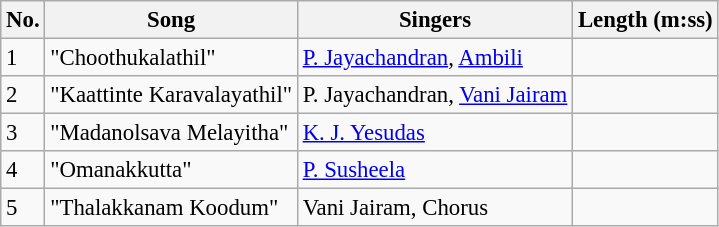<table class="wikitable" style="font-size:95%;">
<tr>
<th>No.</th>
<th>Song</th>
<th>Singers</th>
<th>Length (m:ss)</th>
</tr>
<tr>
<td>1</td>
<td>"Choothukalathil"</td>
<td><a href='#'>P. Jayachandran</a>, <a href='#'>Ambili</a></td>
<td></td>
</tr>
<tr>
<td>2</td>
<td>"Kaattinte Karavalayathil"</td>
<td>P. Jayachandran, <a href='#'>Vani Jairam</a></td>
<td></td>
</tr>
<tr>
<td>3</td>
<td>"Madanolsava Melayitha"</td>
<td><a href='#'>K. J. Yesudas</a></td>
<td></td>
</tr>
<tr>
<td>4</td>
<td>"Omanakkutta"</td>
<td><a href='#'>P. Susheela</a></td>
<td></td>
</tr>
<tr>
<td>5</td>
<td>"Thalakkanam Koodum"</td>
<td>Vani Jairam, Chorus</td>
<td></td>
</tr>
</table>
